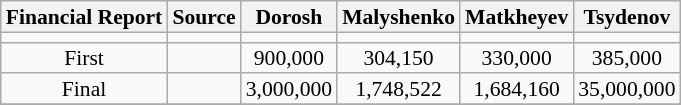<table class="wikitable" style="text-align:center; font-size:90%; line-height:14px">
<tr>
<th>Financial Report</th>
<th>Source</th>
<th>Dorosh</th>
<th>Malyshenko</th>
<th>Matkheyev</th>
<th>Tsydenov</th>
</tr>
<tr>
<td></td>
<td></td>
<td bgcolor=></td>
<td bgcolor=></td>
<td bgcolor=></td>
<td bgcolor=></td>
</tr>
<tr align=center>
<td>First</td>
<td></td>
<td>900,000</td>
<td>304,150</td>
<td>330,000</td>
<td>385,000</td>
</tr>
<tr>
<td>Final</td>
<td></td>
<td>3,000,000</td>
<td>1,748,522</td>
<td>1,684,160</td>
<td>35,000,000</td>
</tr>
<tr>
</tr>
</table>
